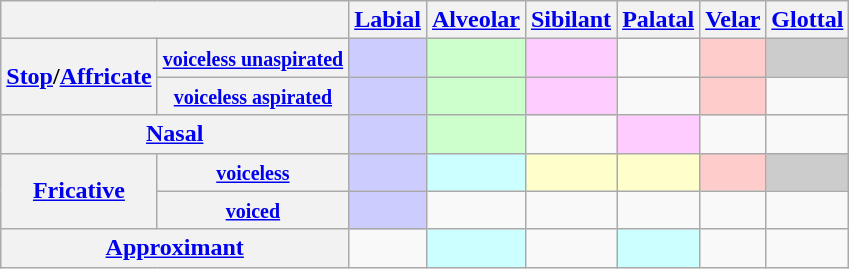<table class="wikitable" style="text-align: center;">
<tr>
<th colspan="2"></th>
<th><a href='#'>Labial</a></th>
<th><a href='#'>Alveolar</a></th>
<th><a href='#'>Sibilant</a></th>
<th><a href='#'>Palatal</a></th>
<th><a href='#'>Velar</a></th>
<th><a href='#'>Glottal</a></th>
</tr>
<tr>
<th rowspan="2"><a href='#'>Stop</a>/<a href='#'>Affricate</a></th>
<th><small><a href='#'>voiceless unaspirated</a></small></th>
<td style="background-color: #ccf"></td>
<td style="background-color: #cfc"></td>
<td style="background-color: #fcf"></td>
<td></td>
<td style="background-color: #fcc"></td>
<td style="background-color: #ccc"></td>
</tr>
<tr>
<th><small><a href='#'>voiceless aspirated</a></small></th>
<td style="background-color: #ccf"></td>
<td style="background-color: #cfc"></td>
<td style="background-color: #fcf"></td>
<td></td>
<td style="background-color: #fcc"></td>
<td></td>
</tr>
<tr>
<th colspan="2"><a href='#'>Nasal</a></th>
<td style="background-color: #ccf"></td>
<td style="background-color: #cfc"></td>
<td></td>
<td style="background-color: #fcf"></td>
<td></td>
<td></td>
</tr>
<tr>
<th rowspan="2"><a href='#'>Fricative</a></th>
<th><small><a href='#'>voiceless</a></small></th>
<td style="background-color: #ccf"></td>
<td style="background-color: #cff"></td>
<td style="background-color: #ffc"></td>
<td style="background-color: #ffc"></td>
<td style="background-color: #fcc"></td>
<td style="background-color: #ccc"></td>
</tr>
<tr>
<th><small><a href='#'>voiced</a></small></th>
<td style="background-color: #ccf"></td>
<td></td>
<td></td>
<td></td>
<td></td>
<td></td>
</tr>
<tr>
<th colspan="2"><a href='#'>Approximant</a></th>
<td></td>
<td style="background-color: #cff"></td>
<td></td>
<td style="background-color: #cff"></td>
<td></td>
<td></td>
</tr>
</table>
